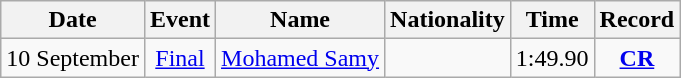<table class="wikitable" style=text-align:center>
<tr>
<th>Date</th>
<th>Event</th>
<th>Name</th>
<th>Nationality</th>
<th>Time</th>
<th>Record</th>
</tr>
<tr>
<td>10 September</td>
<td><a href='#'>Final</a></td>
<td align=left><a href='#'>Mohamed Samy</a></td>
<td align=left></td>
<td>1:49.90</td>
<td><strong><a href='#'>CR</a></strong></td>
</tr>
</table>
